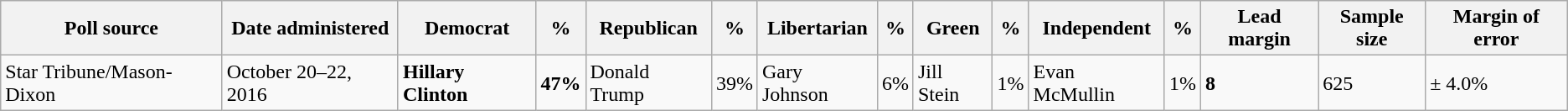<table class="wikitable">
<tr>
<th>Poll source</th>
<th>Date administered</th>
<th>Democrat</th>
<th>%</th>
<th>Republican</th>
<th>%</th>
<th>Libertarian</th>
<th>%</th>
<th>Green</th>
<th>%</th>
<th>Independent</th>
<th>%</th>
<th>Lead margin</th>
<th>Sample size</th>
<th>Margin of error</th>
</tr>
<tr>
<td>Star Tribune/Mason-Dixon</td>
<td>October 20–22, 2016</td>
<td><strong>Hillary Clinton</strong></td>
<td><strong>47%</strong></td>
<td>Donald Trump</td>
<td>39%</td>
<td>Gary Johnson</td>
<td>6%</td>
<td>Jill Stein</td>
<td>1%</td>
<td>Evan McMullin</td>
<td>1%</td>
<td><strong>8</strong></td>
<td>625</td>
<td>± 4.0%</td>
</tr>
</table>
